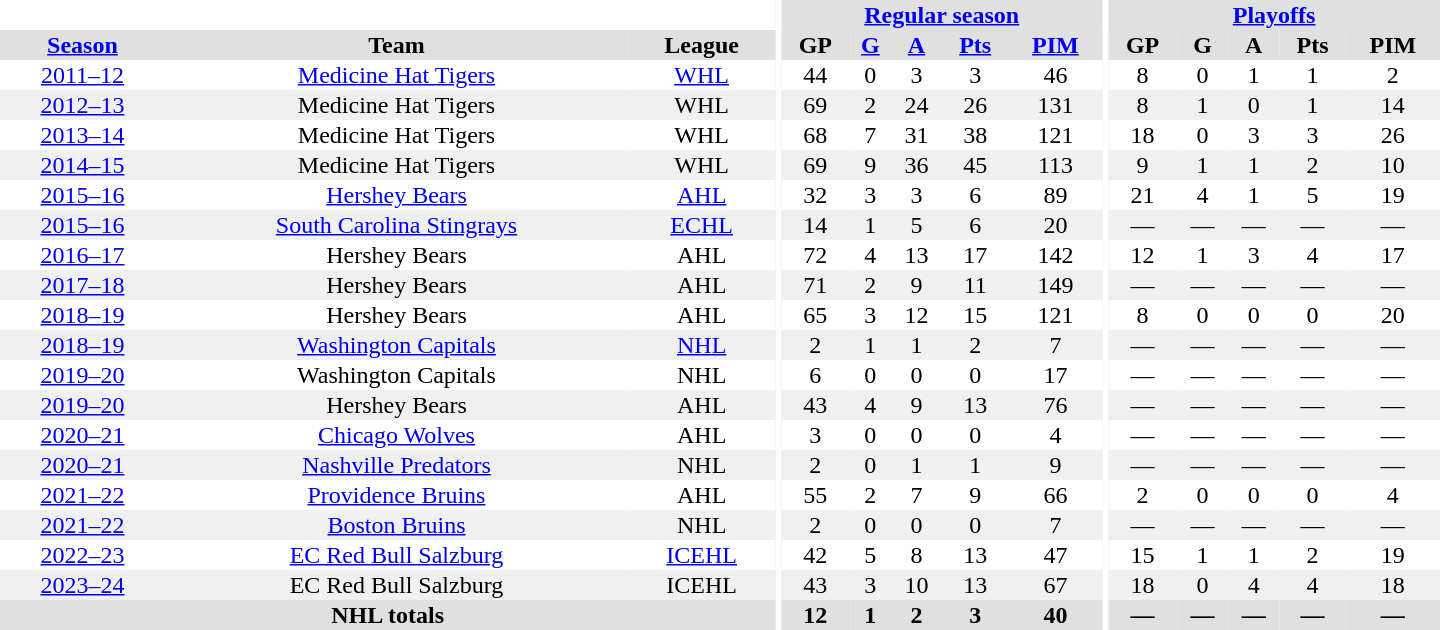<table border="0" cellpadding="1" cellspacing="0" style="text-align:center; width:60em">
<tr bgcolor="#e0e0e0">
<th colspan="3" bgcolor="#ffffff"></th>
<th rowspan="99" bgcolor="#ffffff"></th>
<th colspan="5"><a href='#'>Regular season</a></th>
<th rowspan="99" bgcolor="#ffffff"></th>
<th colspan="5"><a href='#'>Playoffs</a></th>
</tr>
<tr bgcolor="#e0e0e0">
<th><a href='#'>Season</a></th>
<th>Team</th>
<th>League</th>
<th>GP</th>
<th><a href='#'>G</a></th>
<th><a href='#'>A</a></th>
<th><a href='#'>Pts</a></th>
<th><a href='#'>PIM</a></th>
<th>GP</th>
<th>G</th>
<th>A</th>
<th>Pts</th>
<th>PIM</th>
</tr>
<tr>
<td><a href='#'>2011–12</a></td>
<td><a href='#'>Medicine Hat Tigers</a></td>
<td><a href='#'>WHL</a></td>
<td>44</td>
<td>0</td>
<td>3</td>
<td>3</td>
<td>46</td>
<td>8</td>
<td>0</td>
<td>1</td>
<td>1</td>
<td>2</td>
</tr>
<tr bgcolor="#f0f0f0">
<td><a href='#'>2012–13</a></td>
<td>Medicine Hat Tigers</td>
<td>WHL</td>
<td>69</td>
<td>2</td>
<td>24</td>
<td>26</td>
<td>131</td>
<td>8</td>
<td>1</td>
<td>0</td>
<td>1</td>
<td>14</td>
</tr>
<tr>
<td><a href='#'>2013–14</a></td>
<td>Medicine Hat Tigers</td>
<td>WHL</td>
<td>68</td>
<td>7</td>
<td>31</td>
<td>38</td>
<td>121</td>
<td>18</td>
<td>0</td>
<td>3</td>
<td>3</td>
<td>26</td>
</tr>
<tr bgcolor="#f0f0f0">
<td><a href='#'>2014–15</a></td>
<td>Medicine Hat Tigers</td>
<td>WHL</td>
<td>69</td>
<td>9</td>
<td>36</td>
<td>45</td>
<td>113</td>
<td>9</td>
<td>1</td>
<td>1</td>
<td>2</td>
<td>10</td>
</tr>
<tr>
<td><a href='#'>2015–16</a></td>
<td><a href='#'>Hershey Bears</a></td>
<td><a href='#'>AHL</a></td>
<td>32</td>
<td>3</td>
<td>3</td>
<td>6</td>
<td>89</td>
<td>21</td>
<td>4</td>
<td>1</td>
<td>5</td>
<td>19</td>
</tr>
<tr bgcolor="#f0f0f0">
<td><a href='#'>2015–16</a></td>
<td><a href='#'>South Carolina Stingrays</a></td>
<td><a href='#'>ECHL</a></td>
<td>14</td>
<td>1</td>
<td>5</td>
<td>6</td>
<td>20</td>
<td>—</td>
<td>—</td>
<td>—</td>
<td>—</td>
<td>—</td>
</tr>
<tr>
<td><a href='#'>2016–17</a></td>
<td>Hershey Bears</td>
<td>AHL</td>
<td>72</td>
<td>4</td>
<td>13</td>
<td>17</td>
<td>142</td>
<td>12</td>
<td>1</td>
<td>3</td>
<td>4</td>
<td>17</td>
</tr>
<tr bgcolor="#f0f0f0">
<td><a href='#'>2017–18</a></td>
<td>Hershey Bears</td>
<td>AHL</td>
<td>71</td>
<td>2</td>
<td>9</td>
<td>11</td>
<td>149</td>
<td>—</td>
<td>—</td>
<td>—</td>
<td>—</td>
<td>—</td>
</tr>
<tr>
<td><a href='#'>2018–19</a></td>
<td>Hershey Bears</td>
<td>AHL</td>
<td>65</td>
<td>3</td>
<td>12</td>
<td>15</td>
<td>121</td>
<td>8</td>
<td>0</td>
<td>0</td>
<td>0</td>
<td>20</td>
</tr>
<tr bgcolor="#f0f0f0">
<td><a href='#'>2018–19</a></td>
<td><a href='#'>Washington Capitals</a></td>
<td><a href='#'>NHL</a></td>
<td>2</td>
<td>1</td>
<td>1</td>
<td>2</td>
<td>7</td>
<td>—</td>
<td>—</td>
<td>—</td>
<td>—</td>
<td>—</td>
</tr>
<tr>
<td><a href='#'>2019–20</a></td>
<td>Washington Capitals</td>
<td>NHL</td>
<td>6</td>
<td>0</td>
<td>0</td>
<td>0</td>
<td>17</td>
<td>—</td>
<td>—</td>
<td>—</td>
<td>—</td>
<td>—</td>
</tr>
<tr bgcolor="#f0f0f0">
<td><a href='#'>2019–20</a></td>
<td>Hershey Bears</td>
<td>AHL</td>
<td>43</td>
<td>4</td>
<td>9</td>
<td>13</td>
<td>76</td>
<td>—</td>
<td>—</td>
<td>—</td>
<td>—</td>
<td>—</td>
</tr>
<tr>
<td><a href='#'>2020–21</a></td>
<td><a href='#'>Chicago Wolves</a></td>
<td>AHL</td>
<td>3</td>
<td>0</td>
<td>0</td>
<td>0</td>
<td>4</td>
<td>—</td>
<td>—</td>
<td>—</td>
<td>—</td>
<td>—</td>
</tr>
<tr bgcolor="#f0f0f0">
<td><a href='#'>2020–21</a></td>
<td><a href='#'>Nashville Predators</a></td>
<td>NHL</td>
<td>2</td>
<td>0</td>
<td>1</td>
<td>1</td>
<td>9</td>
<td>—</td>
<td>—</td>
<td>—</td>
<td>—</td>
<td>—</td>
</tr>
<tr>
<td><a href='#'>2021–22</a></td>
<td><a href='#'>Providence Bruins</a></td>
<td>AHL</td>
<td>55</td>
<td>2</td>
<td>7</td>
<td>9</td>
<td>66</td>
<td>2</td>
<td>0</td>
<td>0</td>
<td>0</td>
<td>4</td>
</tr>
<tr bgcolor="#f0f0f0">
<td><a href='#'>2021–22</a></td>
<td><a href='#'>Boston Bruins</a></td>
<td>NHL</td>
<td>2</td>
<td>0</td>
<td>0</td>
<td>0</td>
<td>7</td>
<td>—</td>
<td>—</td>
<td>—</td>
<td>—</td>
<td>—</td>
</tr>
<tr>
<td><a href='#'>2022–23</a></td>
<td><a href='#'>EC Red Bull Salzburg</a></td>
<td><a href='#'>ICEHL</a></td>
<td>42</td>
<td>5</td>
<td>8</td>
<td>13</td>
<td>47</td>
<td>15</td>
<td>1</td>
<td>1</td>
<td>2</td>
<td>19</td>
</tr>
<tr bgcolor="#f0f0f0">
<td><a href='#'>2023–24</a></td>
<td>EC Red Bull Salzburg</td>
<td>ICEHL</td>
<td>43</td>
<td>3</td>
<td>10</td>
<td>13</td>
<td>67</td>
<td>18</td>
<td>0</td>
<td>4</td>
<td>4</td>
<td>18</td>
</tr>
<tr bgcolor="#e0e0e0">
<th colspan="3">NHL totals</th>
<th>12</th>
<th>1</th>
<th>2</th>
<th>3</th>
<th>40</th>
<th>—</th>
<th>—</th>
<th>—</th>
<th>—</th>
<th>—</th>
</tr>
</table>
